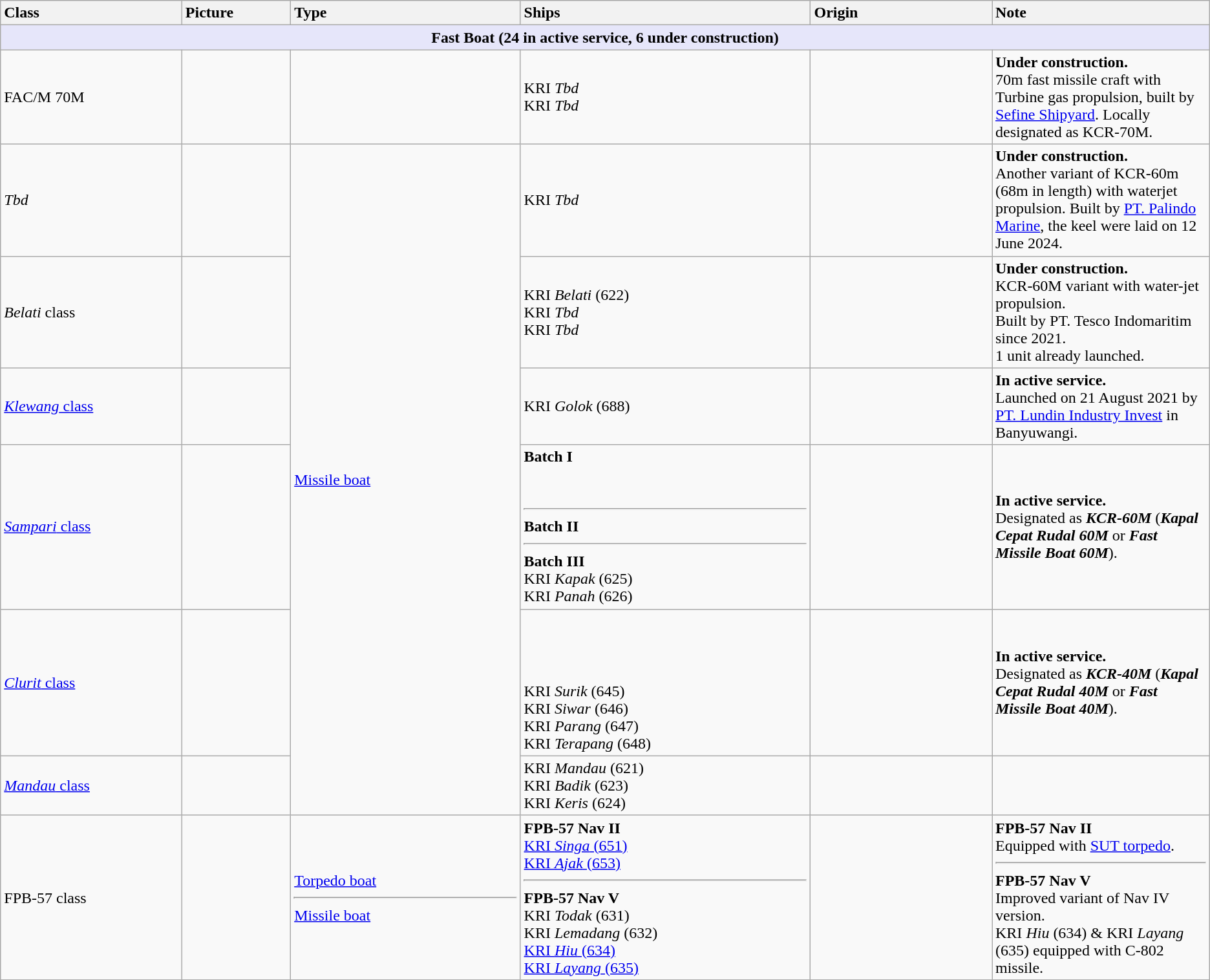<table class="wikitable ">
<tr>
<th style="text-align:left; width:15%;">Class</th>
<th style="text-align:left; width:9%;">Picture</th>
<th style="text-align:left; width:19%;">Type</th>
<th style="text-align:left; width:24%;">Ships</th>
<th style="text-align:left; width:15%;">Origin</th>
<th style="text-align:left; width:20%;">Note</th>
</tr>
<tr>
<th colspan="6" style="background: lavender;">Fast Boat (24 in active service, 6 under construction)</th>
</tr>
<tr>
<td>FAC/M 70M</td>
<td></td>
<td></td>
<td>KRI <em>Tbd</em><br>KRI <em>Tbd</em></td>
<td></td>
<td><strong>Under construction.</strong><br>70m fast missile craft with Turbine gas propulsion, built by <a href='#'>Sefine Shipyard</a>. Locally designated as KCR-70M.</td>
</tr>
<tr>
<td><em>Tbd</em></td>
<td></td>
<td rowspan="6"><a href='#'>Missile boat</a></td>
<td>KRI <em>Tbd</em></td>
<td></td>
<td><strong>Under construction.</strong><br>Another variant of KCR-60m (68m in length) with waterjet propulsion.
Built by <a href='#'>PT. Palindo Marine</a>, the keel were laid on 12 June 2024.</td>
</tr>
<tr>
<td><em>Belati</em> class</td>
<td></td>
<td>KRI <em>Belati</em> (622)<br>KRI <em>Tbd</em><br>KRI <em>Tbd</em></td>
<td></td>
<td><strong>Under construction.</strong><br>KCR-60M variant with water-jet propulsion.<br>Built by PT. Tesco Indomaritim since 2021.<br>1 unit already launched.</td>
</tr>
<tr>
<td><a href='#'><em>Klewang</em> class</a></td>
<td></td>
<td>KRI <em>Golok</em> (688)</td>
<td></td>
<td><strong>In active service.</strong><br>Launched on 21 August 2021 by <a href='#'>PT. Lundin Industry Invest</a> in Banyuwangi.</td>
</tr>
<tr>
<td><a href='#'><em>Sampari</em> class</a></td>
<td></td>
<td><strong>Batch I</strong><br><br><br><hr><strong>Batch II</strong><br><hr><strong>Batch III</strong><br>KRI <em>Kapak</em> (625)<br>KRI <em>Panah</em> (626) <br></td>
<td></td>
<td><strong>In active service.</strong><br>Designated as <strong><em>KCR-60M</em></strong> (<strong><em>Kapal Cepat Rudal 60M</em></strong> or <strong><em>Fast Missile Boat 60M</em></strong>).</td>
</tr>
<tr>
<td><a href='#'><em>Clurit</em> class</a></td>
<td></td>
<td><br><br><br><br>KRI <em>Surik</em> (645)<br>KRI <em>Siwar</em> (646)<br>KRI <em>Parang</em> (647)<br>KRI <em>Terapang</em> (648)</td>
<td></td>
<td><strong>In active service.</strong><br>Designated as <strong><em>KCR-40M</em></strong> (<strong><em>Kapal Cepat Rudal 40M</em></strong> or <strong><em>Fast Missile Boat 40M</em></strong>).</td>
</tr>
<tr>
<td><a href='#'><em>Mandau</em> class</a></td>
<td></td>
<td>KRI <em>Mandau</em> (621)<br>KRI <em>Badik</em> (623)<br>KRI <em>Keris</em> (624)</td>
<td></td>
<td></td>
</tr>
<tr>
<td>FPB-57 class</td>
<td></td>
<td><a href='#'>Torpedo boat</a><hr><a href='#'>Missile boat</a></td>
<td><strong>FPB-57 Nav II</strong><br><a href='#'>KRI <em>Singa</em> (651)</a> <br><a href='#'>KRI <em>Ajak</em> (653)</a><hr><strong>FPB-57 Nav V</strong><br>KRI <em>Todak</em> (631)<br>KRI <em>Lemadang</em> (632)<br><a href='#'>KRI <em>Hiu</em> (634)</a><br><a href='#'>KRI <em>Layang</em> (635)</a></td>
<td><br></td>
<td><strong>FPB-57 Nav II</strong><br>Equipped with <a href='#'>SUT torpedo</a>.<hr><strong>FPB-57 Nav V</strong><br>Improved variant of Nav IV version.<br>KRI <em>Hiu</em> (634) & KRI <em>Layang</em> (635) equipped with C-802 missile.</td>
</tr>
</table>
